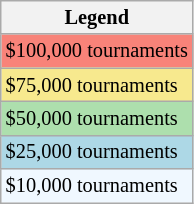<table class="wikitable"  style="font-size:85%">
<tr>
<th>Legend</th>
</tr>
<tr style="background:#f88379;">
<td>$100,000 tournaments</td>
</tr>
<tr style="background:#f7e98e;">
<td>$75,000 tournaments</td>
</tr>
<tr style="background:#addfad;">
<td>$50,000 tournaments</td>
</tr>
<tr style="background:lightblue;">
<td>$25,000 tournaments</td>
</tr>
<tr style="background:#f0f8ff;">
<td>$10,000 tournaments</td>
</tr>
</table>
